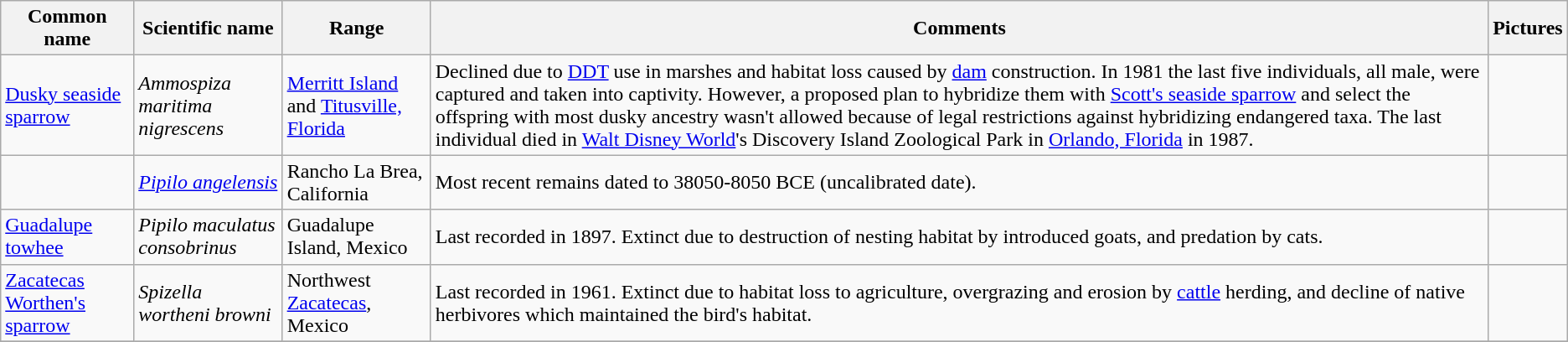<table class="wikitable sortable">
<tr>
<th>Common name</th>
<th>Scientific name</th>
<th>Range</th>
<th class="unsortable">Comments</th>
<th>Pictures</th>
</tr>
<tr>
<td><a href='#'>Dusky seaside sparrow</a></td>
<td><em>Ammospiza maritima nigrescens</em></td>
<td><a href='#'>Merritt Island</a> and <a href='#'>Titusville, Florida</a></td>
<td>Declined due to <a href='#'>DDT</a> use in marshes and habitat loss caused by <a href='#'>dam</a> construction. In 1981 the last five individuals, all male, were captured and taken into captivity. However, a proposed plan to hybridize them with <a href='#'>Scott's seaside sparrow</a> and select the offspring with most dusky ancestry wasn't allowed because of legal restrictions against hybridizing endangered taxa. The last individual died in <a href='#'>Walt Disney World</a>'s Discovery Island Zoological Park in <a href='#'>Orlando, Florida</a> in 1987.</td>
<td></td>
</tr>
<tr>
<td></td>
<td><em><a href='#'>Pipilo angelensis</a></em></td>
<td>Rancho La Brea, California</td>
<td>Most recent remains dated to 38050-8050 BCE (uncalibrated date).</td>
<td></td>
</tr>
<tr>
<td><a href='#'>Guadalupe towhee</a></td>
<td><em>Pipilo maculatus consobrinus</em></td>
<td>Guadalupe Island, Mexico</td>
<td>Last recorded in 1897. Extinct due to destruction of nesting habitat by introduced goats, and predation by cats.</td>
<td></td>
</tr>
<tr>
<td><a href='#'>Zacatecas Worthen's sparrow</a></td>
<td><em>Spizella wortheni browni</em></td>
<td>Northwest <a href='#'>Zacatecas</a>, Mexico</td>
<td>Last recorded in 1961. Extinct due to habitat loss to agriculture, overgrazing and erosion by <a href='#'>cattle</a> herding, and decline of native herbivores which maintained the bird's habitat.</td>
<td></td>
</tr>
<tr>
</tr>
</table>
